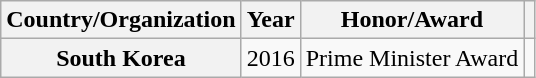<table class="wikitable plainrowheaders sortable">
<tr>
<th scope="col">Country/Organization</th>
<th scope="col">Year</th>
<th scope="col">Honor/Award</th>
<th scope="col" class="unsortable"></th>
</tr>
<tr>
<th scope="row">South Korea</th>
<td style="text-align:center">2016</td>
<td>Prime Minister Award</td>
<td style="text-align:center"></td>
</tr>
</table>
